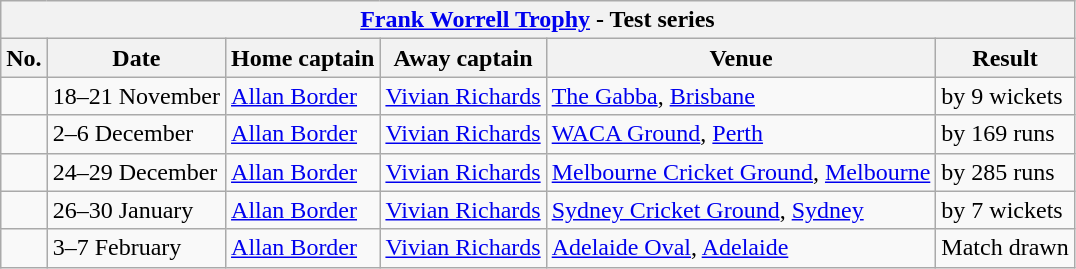<table class="wikitable">
<tr>
<th colspan="9"><a href='#'>Frank Worrell Trophy</a> - Test series</th>
</tr>
<tr>
<th>No.</th>
<th>Date</th>
<th>Home captain</th>
<th>Away captain</th>
<th>Venue</th>
<th>Result</th>
</tr>
<tr>
<td></td>
<td>18–21 November</td>
<td><a href='#'>Allan Border</a></td>
<td><a href='#'>Vivian Richards</a></td>
<td><a href='#'>The Gabba</a>, <a href='#'>Brisbane</a></td>
<td> by 9 wickets</td>
</tr>
<tr>
<td></td>
<td>2–6 December</td>
<td><a href='#'>Allan Border</a></td>
<td><a href='#'>Vivian Richards</a></td>
<td><a href='#'>WACA Ground</a>, <a href='#'>Perth</a></td>
<td> by 169 runs</td>
</tr>
<tr>
<td></td>
<td>24–29 December</td>
<td><a href='#'>Allan Border</a></td>
<td><a href='#'>Vivian Richards</a></td>
<td><a href='#'>Melbourne Cricket Ground</a>, <a href='#'>Melbourne</a></td>
<td> by 285 runs</td>
</tr>
<tr>
<td></td>
<td>26–30 January</td>
<td><a href='#'>Allan Border</a></td>
<td><a href='#'>Vivian Richards</a></td>
<td><a href='#'>Sydney Cricket Ground</a>, <a href='#'>Sydney</a></td>
<td> by 7 wickets</td>
</tr>
<tr>
<td></td>
<td>3–7 February</td>
<td><a href='#'>Allan Border</a></td>
<td><a href='#'>Vivian Richards</a></td>
<td><a href='#'>Adelaide Oval</a>, <a href='#'>Adelaide</a></td>
<td>Match drawn</td>
</tr>
</table>
